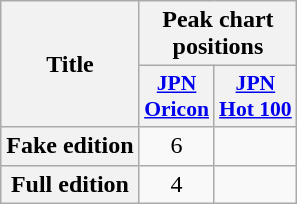<table class="wikitable plainrowheaders" style="text-align:center">
<tr>
<th scope="col" rowspan="2">Title</th>
<th scope="col" colspan="2">Peak chart positions</th>
</tr>
<tr>
<th scope="col" style="width:3em;font-size:90%;"><a href='#'>JPN<br>Oricon</a></th>
<th scope="col" style="width:3em;font-size:90%;"><a href='#'>JPN<br>Hot 100</a></th>
</tr>
<tr>
<th scope="row">Fake edition</th>
<td>6</td>
<td></td>
</tr>
<tr>
<th scope="row">Full edition</th>
<td>4</td>
<td></td>
</tr>
</table>
